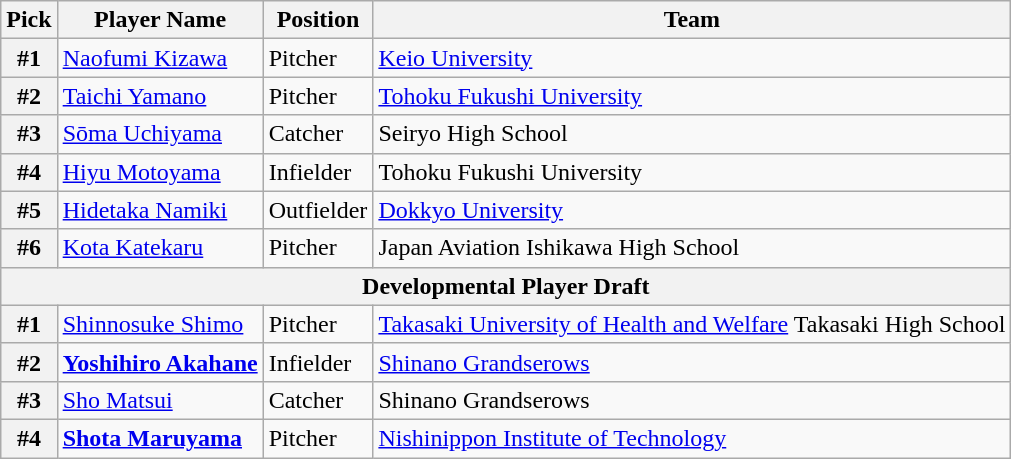<table class="wikitable">
<tr>
<th>Pick</th>
<th>Player Name</th>
<th>Position</th>
<th>Team</th>
</tr>
<tr>
<th>#1</th>
<td><a href='#'>Naofumi Kizawa</a></td>
<td>Pitcher</td>
<td><a href='#'>Keio University</a></td>
</tr>
<tr>
<th>#2</th>
<td><a href='#'>Taichi Yamano</a></td>
<td>Pitcher</td>
<td><a href='#'>Tohoku Fukushi University</a></td>
</tr>
<tr>
<th>#3</th>
<td><a href='#'>Sōma Uchiyama</a></td>
<td>Catcher</td>
<td>Seiryo High School</td>
</tr>
<tr>
<th>#4</th>
<td><a href='#'>Hiyu Motoyama</a></td>
<td>Infielder</td>
<td>Tohoku Fukushi University</td>
</tr>
<tr>
<th>#5</th>
<td><a href='#'>Hidetaka Namiki</a></td>
<td>Outfielder</td>
<td><a href='#'>Dokkyo University</a></td>
</tr>
<tr>
<th>#6</th>
<td><a href='#'>Kota Katekaru</a></td>
<td>Pitcher</td>
<td>Japan Aviation Ishikawa High School</td>
</tr>
<tr>
<th colspan="5">Developmental Player Draft</th>
</tr>
<tr>
<th>#1</th>
<td><a href='#'>Shinnosuke Shimo</a></td>
<td>Pitcher</td>
<td><a href='#'>Takasaki University of Health and Welfare</a> Takasaki High School</td>
</tr>
<tr>
<th>#2</th>
<td><strong><a href='#'>Yoshihiro Akahane</a></strong></td>
<td>Infielder</td>
<td><a href='#'>Shinano Grandserows</a></td>
</tr>
<tr>
<th>#3</th>
<td><a href='#'>Sho Matsui</a></td>
<td>Catcher</td>
<td>Shinano Grandserows</td>
</tr>
<tr>
<th>#4</th>
<td><strong><a href='#'>Shota Maruyama</a></strong></td>
<td>Pitcher</td>
<td><a href='#'>Nishinippon Institute of Technology</a></td>
</tr>
</table>
